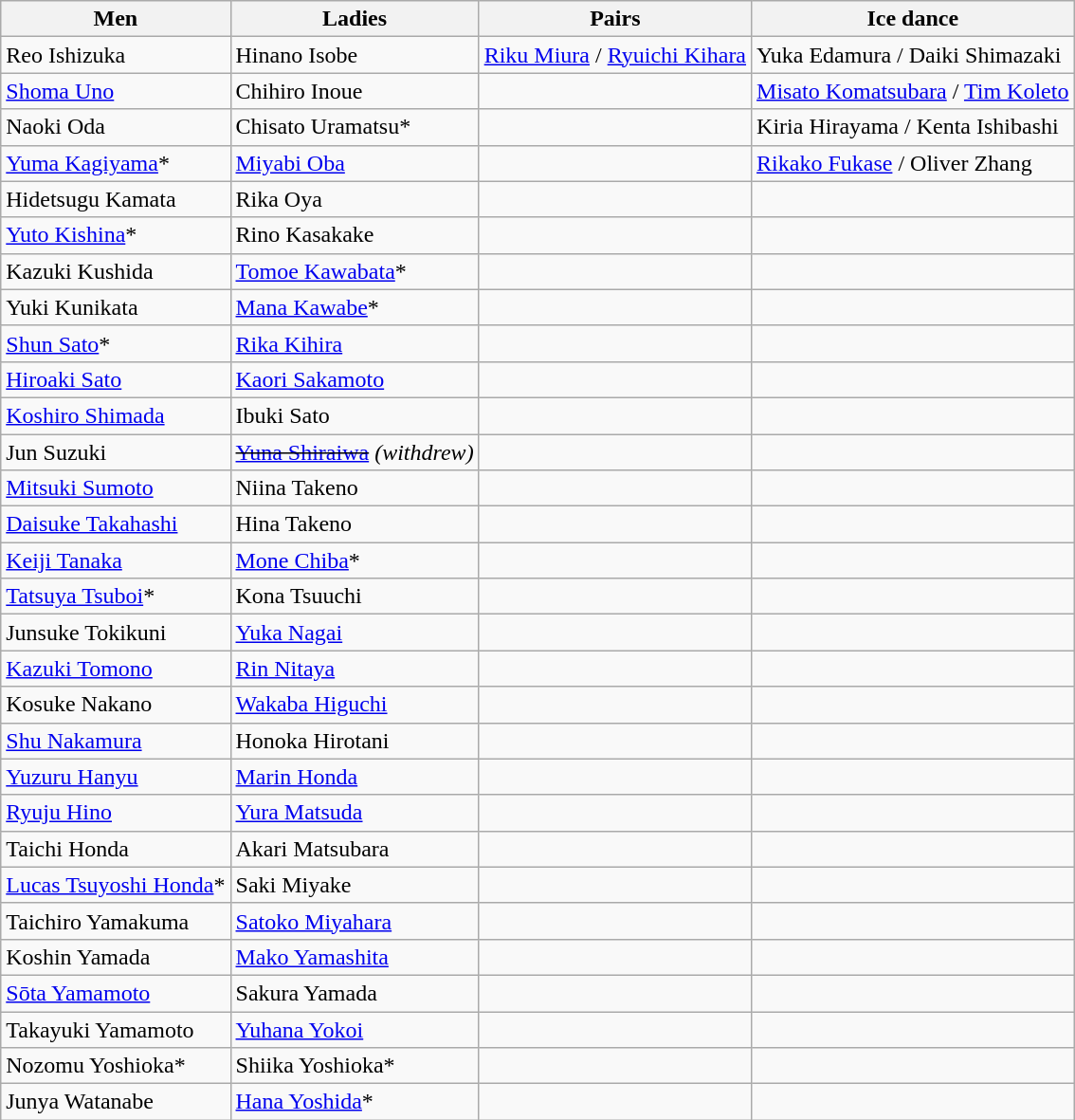<table class="wikitable">
<tr>
<th>Men</th>
<th>Ladies</th>
<th>Pairs</th>
<th>Ice dance</th>
</tr>
<tr>
<td>Reo Ishizuka</td>
<td>Hinano Isobe</td>
<td><a href='#'>Riku Miura</a> / <a href='#'>Ryuichi Kihara</a></td>
<td>Yuka Edamura / Daiki Shimazaki</td>
</tr>
<tr>
<td><a href='#'>Shoma Uno</a></td>
<td>Chihiro Inoue</td>
<td></td>
<td><a href='#'>Misato Komatsubara</a> / <a href='#'>Tim Koleto</a></td>
</tr>
<tr>
<td>Naoki Oda</td>
<td>Chisato Uramatsu*</td>
<td></td>
<td>Kiria Hirayama / Kenta Ishibashi</td>
</tr>
<tr>
<td><a href='#'>Yuma Kagiyama</a>*</td>
<td><a href='#'>Miyabi Oba</a></td>
<td></td>
<td><a href='#'>Rikako Fukase</a> / Oliver Zhang</td>
</tr>
<tr>
<td>Hidetsugu Kamata</td>
<td>Rika Oya</td>
<td></td>
<td></td>
</tr>
<tr>
<td><a href='#'>Yuto Kishina</a>*</td>
<td>Rino Kasakake</td>
<td></td>
<td></td>
</tr>
<tr>
<td>Kazuki Kushida</td>
<td><a href='#'>Tomoe Kawabata</a>*</td>
<td></td>
<td></td>
</tr>
<tr>
<td>Yuki Kunikata</td>
<td><a href='#'>Mana Kawabe</a>*</td>
<td></td>
<td></td>
</tr>
<tr>
<td><a href='#'>Shun Sato</a>*</td>
<td><a href='#'>Rika Kihira</a></td>
<td></td>
<td></td>
</tr>
<tr>
<td><a href='#'>Hiroaki Sato</a></td>
<td><a href='#'>Kaori Sakamoto</a></td>
<td></td>
<td></td>
</tr>
<tr>
<td><a href='#'>Koshiro Shimada</a></td>
<td>Ibuki Sato</td>
<td></td>
<td></td>
</tr>
<tr>
<td>Jun Suzuki</td>
<td><s><a href='#'>Yuna Shiraiwa</a></s> <em>(withdrew)</em></td>
<td></td>
<td></td>
</tr>
<tr>
<td><a href='#'>Mitsuki Sumoto</a></td>
<td>Niina Takeno</td>
<td></td>
<td></td>
</tr>
<tr>
<td><a href='#'>Daisuke Takahashi</a></td>
<td>Hina Takeno</td>
<td></td>
<td></td>
</tr>
<tr>
<td><a href='#'>Keiji Tanaka</a></td>
<td><a href='#'>Mone Chiba</a>*</td>
<td></td>
<td></td>
</tr>
<tr>
<td><a href='#'>Tatsuya Tsuboi</a>*</td>
<td>Kona Tsuuchi</td>
<td></td>
<td></td>
</tr>
<tr>
<td>Junsuke Tokikuni</td>
<td><a href='#'>Yuka Nagai</a></td>
<td></td>
<td></td>
</tr>
<tr>
<td><a href='#'>Kazuki Tomono</a></td>
<td><a href='#'>Rin Nitaya</a></td>
<td></td>
<td></td>
</tr>
<tr>
<td>Kosuke Nakano</td>
<td><a href='#'>Wakaba Higuchi</a></td>
<td></td>
<td></td>
</tr>
<tr>
<td><a href='#'>Shu Nakamura</a></td>
<td>Honoka Hirotani</td>
<td></td>
<td></td>
</tr>
<tr>
<td><a href='#'>Yuzuru Hanyu</a></td>
<td><a href='#'>Marin Honda</a></td>
<td></td>
<td></td>
</tr>
<tr>
<td><a href='#'>Ryuju Hino</a></td>
<td><a href='#'>Yura Matsuda</a></td>
<td></td>
<td></td>
</tr>
<tr>
<td>Taichi Honda</td>
<td>Akari Matsubara</td>
<td></td>
<td></td>
</tr>
<tr>
<td><a href='#'>Lucas Tsuyoshi Honda</a>*</td>
<td>Saki Miyake</td>
<td></td>
<td></td>
</tr>
<tr>
<td>Taichiro Yamakuma</td>
<td><a href='#'>Satoko Miyahara</a></td>
<td></td>
<td></td>
</tr>
<tr>
<td>Koshin Yamada</td>
<td><a href='#'>Mako Yamashita</a></td>
<td></td>
<td></td>
</tr>
<tr>
<td><a href='#'>Sōta Yamamoto</a></td>
<td>Sakura Yamada</td>
<td></td>
<td></td>
</tr>
<tr>
<td>Takayuki Yamamoto</td>
<td><a href='#'>Yuhana Yokoi</a></td>
<td></td>
<td></td>
</tr>
<tr>
<td>Nozomu Yoshioka*</td>
<td>Shiika Yoshioka*</td>
<td></td>
<td></td>
</tr>
<tr>
<td>Junya Watanabe</td>
<td><a href='#'>Hana Yoshida</a>*</td>
<td></td>
<td></td>
</tr>
</table>
